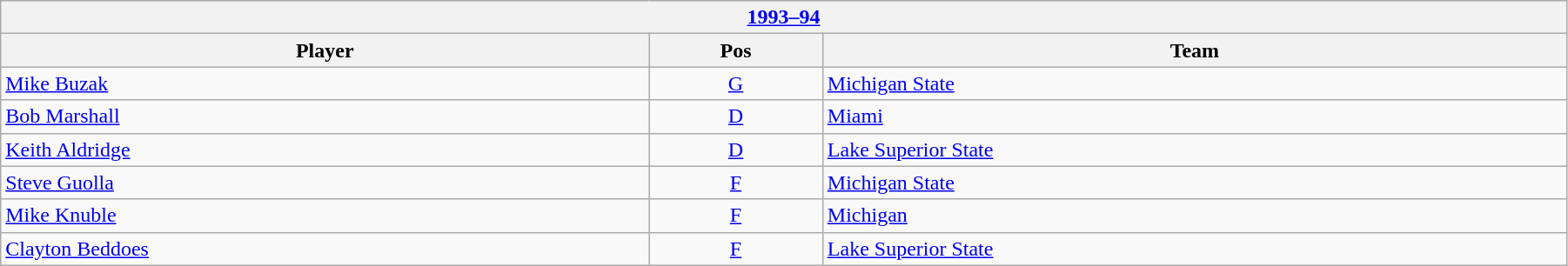<table class="wikitable" width=95%>
<tr>
<th colspan=3><a href='#'>1993–94</a></th>
</tr>
<tr>
<th>Player</th>
<th>Pos</th>
<th>Team</th>
</tr>
<tr>
<td><a href='#'>Mike Buzak</a></td>
<td style="text-align:center;"><a href='#'>G</a></td>
<td><a href='#'>Michigan State</a></td>
</tr>
<tr>
<td><a href='#'>Bob Marshall</a></td>
<td style="text-align:center;"><a href='#'>D</a></td>
<td><a href='#'>Miami</a></td>
</tr>
<tr>
<td><a href='#'>Keith Aldridge</a></td>
<td style="text-align:center;"><a href='#'>D</a></td>
<td><a href='#'>Lake Superior State</a></td>
</tr>
<tr>
<td><a href='#'>Steve Guolla</a></td>
<td style="text-align:center;"><a href='#'>F</a></td>
<td><a href='#'>Michigan State</a></td>
</tr>
<tr>
<td><a href='#'>Mike Knuble</a></td>
<td style="text-align:center;"><a href='#'>F</a></td>
<td><a href='#'>Michigan</a></td>
</tr>
<tr>
<td><a href='#'>Clayton Beddoes</a></td>
<td style="text-align:center;"><a href='#'>F</a></td>
<td><a href='#'>Lake Superior State</a></td>
</tr>
</table>
